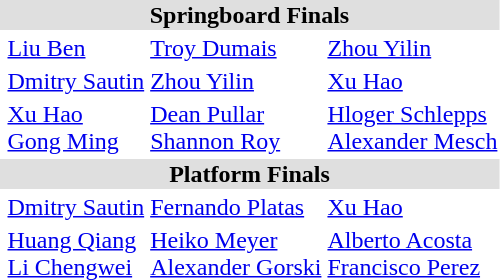<table>
<tr bgcolor="DFDFDF">
<td colspan="4" align="center"><strong>Springboard Finals</strong></td>
</tr>
<tr>
<th scope=row style="text-align:left"></th>
<td><a href='#'>Liu Ben</a><br><small></small></td>
<td><a href='#'>Troy Dumais</a><br><small></small></td>
<td><a href='#'>Zhou Yilin</a><br><small></small></td>
</tr>
<tr>
<th scope=row style="text-align:left"></th>
<td><a href='#'>Dmitry Sautin</a><br><small></small></td>
<td><a href='#'>Zhou Yilin</a><br><small></small></td>
<td><a href='#'>Xu Hao</a><br><small></small></td>
</tr>
<tr>
<th scope=row style="text-align:left"></th>
<td><a href='#'>Xu Hao</a><br><a href='#'>Gong Ming</a><br><small></small></td>
<td><a href='#'>Dean Pullar</a><br><a href='#'>Shannon Roy</a><br><small></small></td>
<td><a href='#'>Hloger Schlepps</a><br><a href='#'>Alexander Mesch</a><br><small></small></td>
</tr>
<tr bgcolor="DFDFDF">
<td colspan="4" align="center"><strong>Platform Finals</strong></td>
</tr>
<tr>
<th scope=row style="text-align:left"></th>
<td><a href='#'>Dmitry Sautin</a><br><small></small></td>
<td><a href='#'>Fernando Platas</a><br><small></small></td>
<td><a href='#'>Xu Hao</a><br><small></small></td>
</tr>
<tr>
<th scope=row style="text-align:left"></th>
<td><a href='#'>Huang Qiang</a><br><a href='#'>Li Chengwei</a><br><small></small></td>
<td><a href='#'>Heiko Meyer</a><br><a href='#'>Alexander Gorski</a><br><small></small></td>
<td><a href='#'>Alberto Acosta</a><br><a href='#'>Francisco Perez</a><br><small></small></td>
</tr>
</table>
